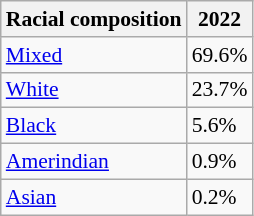<table class="wikitable sortable collapsible" style="font-size: 90%;">
<tr>
<th>Racial composition</th>
<th>2022</th>
</tr>
<tr>
<td><a href='#'>Mixed</a></td>
<td>69.6%</td>
</tr>
<tr>
<td><a href='#'>White</a></td>
<td>23.7%</td>
</tr>
<tr>
<td><a href='#'>Black</a></td>
<td>5.6%</td>
</tr>
<tr>
<td><a href='#'>Amerindian</a></td>
<td>0.9%</td>
</tr>
<tr>
<td><a href='#'>Asian</a></td>
<td>0.2%</td>
</tr>
</table>
